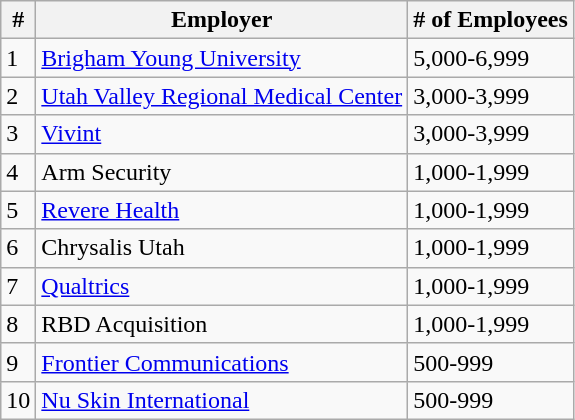<table class="wikitable">
<tr>
<th>#</th>
<th>Employer</th>
<th># of Employees</th>
</tr>
<tr>
<td>1</td>
<td><a href='#'>Brigham Young University</a></td>
<td>5,000-6,999</td>
</tr>
<tr>
<td>2</td>
<td><a href='#'>Utah Valley Regional Medical Center</a></td>
<td>3,000-3,999</td>
</tr>
<tr>
<td>3</td>
<td><a href='#'>Vivint</a></td>
<td>3,000-3,999</td>
</tr>
<tr>
<td>4</td>
<td>Arm Security</td>
<td>1,000-1,999</td>
</tr>
<tr>
<td>5</td>
<td><a href='#'>Revere Health</a></td>
<td>1,000-1,999</td>
</tr>
<tr>
<td>6</td>
<td>Chrysalis Utah</td>
<td>1,000-1,999</td>
</tr>
<tr>
<td>7</td>
<td><a href='#'>Qualtrics</a></td>
<td>1,000-1,999</td>
</tr>
<tr>
<td>8</td>
<td>RBD Acquisition</td>
<td>1,000-1,999</td>
</tr>
<tr>
<td>9</td>
<td><a href='#'>Frontier Communications</a></td>
<td>500-999</td>
</tr>
<tr>
<td>10</td>
<td><a href='#'>Nu Skin International</a></td>
<td>500-999</td>
</tr>
</table>
